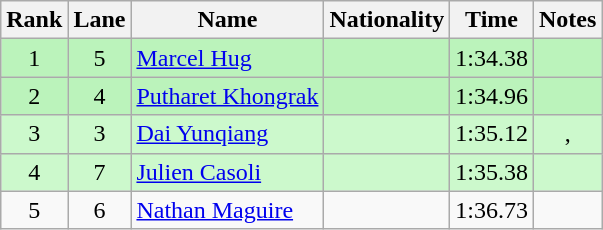<table class="wikitable sortable" style="text-align:center">
<tr>
<th>Rank</th>
<th>Lane</th>
<th>Name</th>
<th>Nationality</th>
<th>Time</th>
<th>Notes</th>
</tr>
<tr bgcolor=bbf3bb>
<td>1</td>
<td>5</td>
<td align="left"><a href='#'>Marcel Hug</a></td>
<td align="left"></td>
<td>1:34.38</td>
<td></td>
</tr>
<tr bgcolor=bbf3bb>
<td>2</td>
<td>4</td>
<td align="left"><a href='#'>Putharet Khongrak</a></td>
<td align="left"></td>
<td>1:34.96</td>
<td></td>
</tr>
<tr bgcolor=ccf9cc>
<td>3</td>
<td>3</td>
<td align="left"><a href='#'>Dai Yunqiang</a></td>
<td align="left"></td>
<td>1:35.12</td>
<td>, </td>
</tr>
<tr bgcolor=ccf9cc>
<td>4</td>
<td>7</td>
<td align="left"><a href='#'>Julien Casoli</a></td>
<td align="left"></td>
<td>1:35.38</td>
<td></td>
</tr>
<tr>
<td>5</td>
<td>6</td>
<td align="left"><a href='#'>Nathan Maguire</a></td>
<td align="left"></td>
<td>1:36.73</td>
<td></td>
</tr>
</table>
